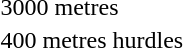<table>
<tr>
<td>3000 metres</td>
<td></td>
<td></td>
<td></td>
</tr>
<tr>
<td>400 metres hurdles</td>
<td></td>
<td></td>
<td></td>
</tr>
</table>
